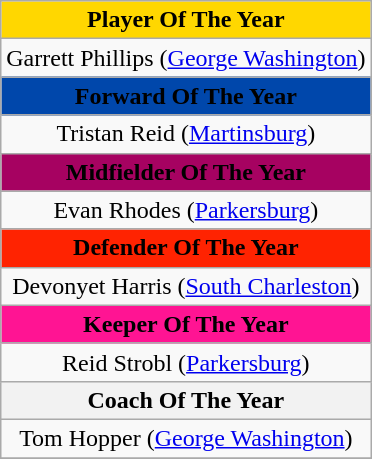<table class="wikitable" style="text-align:center">
<tr>
<th colspan="3" style="background-color: gold">Player Of The Year</th>
</tr>
<tr>
<td colspan="3">Garrett Phillips (<a href='#'>George Washington</a>)</td>
</tr>
<tr>
<th colspan="3" style="background-color: #0047AB">Forward Of The Year</th>
</tr>
<tr>
<td colspan="3">Tristan Reid (<a href='#'>Martinsburg</a>)</td>
</tr>
<tr>
<th colspan="3" style="background-color: #a60261">Midfielder Of The Year</th>
</tr>
<tr>
<td colspan="3">Evan Rhodes (<a href='#'>Parkersburg</a>)</td>
</tr>
<tr>
<th colspan="3" style="background-color: #ff2301">Defender Of The Year</th>
</tr>
<tr>
<td colspan="3">Devonyet Harris  (<a href='#'>South Charleston</a>)</td>
</tr>
<tr>
<th colspan="3" style="background-color: #ff1493">Keeper Of The Year</th>
</tr>
<tr>
<td colspan="3">Reid Strobl (<a href='#'>Parkersburg</a>)</td>
</tr>
<tr>
<th colspan="3">Coach Of The Year</th>
</tr>
<tr>
<td colspan="3">Tom Hopper (<a href='#'>George Washington</a>)</td>
</tr>
<tr>
</tr>
</table>
